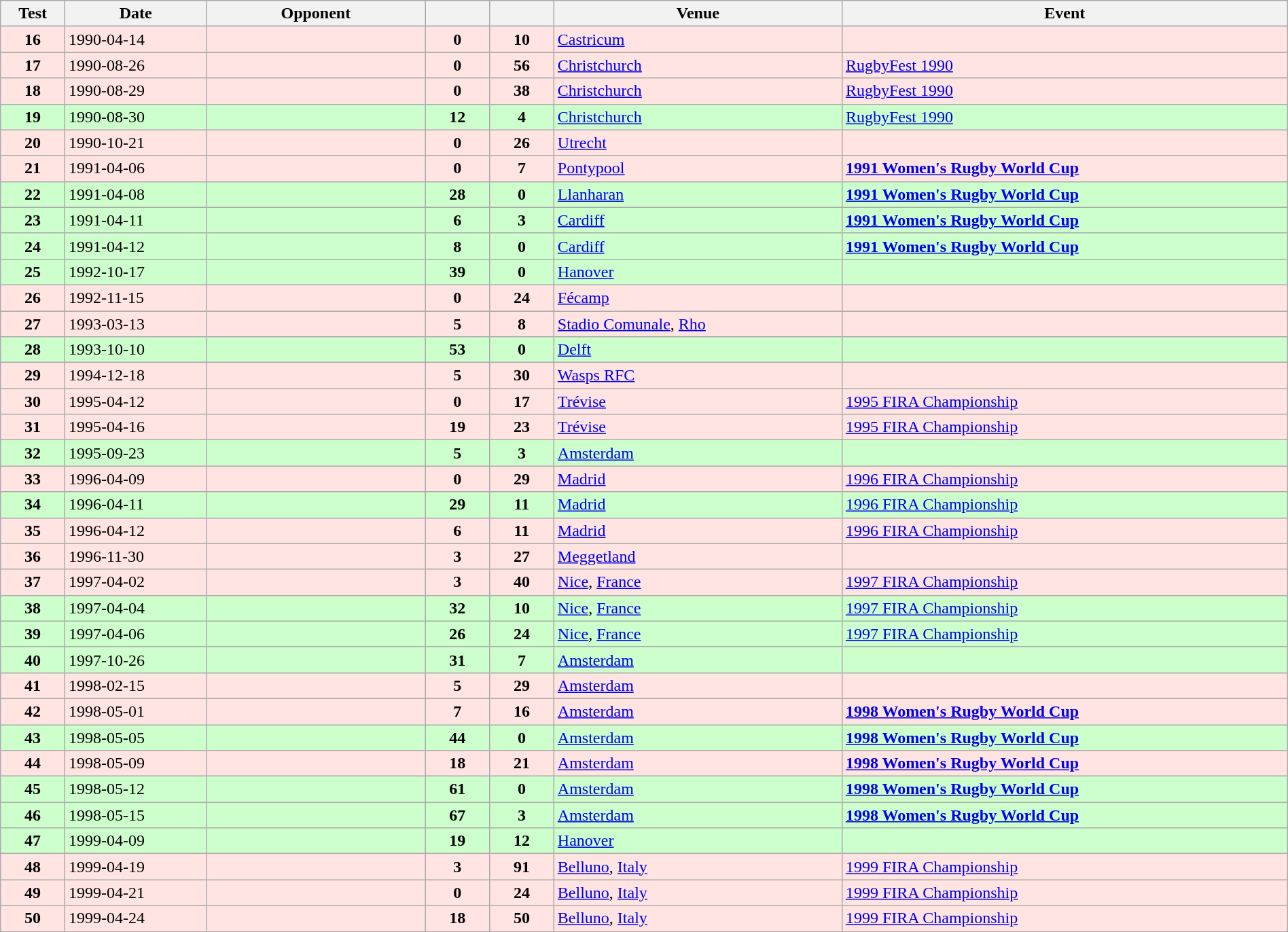<table class="wikitable sortable" style="width:100%">
<tr>
<th style="width:5%">Test</th>
<th style="width:11%">Date</th>
<th style="width:17%">Opponent</th>
<th style="width:5%"></th>
<th style="width:5%"></th>
<th>Venue</th>
<th>Event</th>
</tr>
<tr bgcolor="FFE4E1">
<td align="center"><strong>16</strong></td>
<td>1990-04-14</td>
<td></td>
<td align="center"><strong>0</strong></td>
<td align="center"><strong>10</strong></td>
<td><a href='#'>Castricum</a></td>
<td></td>
</tr>
<tr bgcolor="FFE4E1">
<td align="center"><strong>17</strong></td>
<td>1990-08-26</td>
<td></td>
<td align="center"><strong>0</strong></td>
<td align="center"><strong>56</strong></td>
<td><a href='#'>Christchurch</a></td>
<td><a href='#'>RugbyFest 1990</a></td>
</tr>
<tr bgcolor="FFE4E1">
<td align="center"><strong>18</strong></td>
<td>1990-08-29</td>
<td></td>
<td align="center"><strong>0</strong></td>
<td align="center"><strong>38</strong></td>
<td><a href='#'>Christchurch</a></td>
<td><a href='#'>RugbyFest 1990</a></td>
</tr>
<tr bgcolor="#ccffcc">
<td align="center"><strong>19</strong></td>
<td>1990-08-30</td>
<td></td>
<td align="center"><strong>12</strong></td>
<td align="center"><strong>4</strong></td>
<td><a href='#'>Christchurch</a></td>
<td><a href='#'>RugbyFest 1990</a></td>
</tr>
<tr bgcolor="FFE4E1">
<td align="center"><strong>20</strong></td>
<td>1990-10-21</td>
<td></td>
<td align="center"><strong>0</strong></td>
<td align="center"><strong>26</strong></td>
<td><a href='#'>Utrecht</a></td>
<td></td>
</tr>
<tr bgcolor="FFE4E1">
<td align="center"><strong>21</strong></td>
<td>1991-04-06</td>
<td></td>
<td align="center"><strong>0</strong></td>
<td align="center"><strong>7</strong></td>
<td><a href='#'>Pontypool</a></td>
<td><strong><a href='#'>1991 Women's Rugby World Cup</a></strong></td>
</tr>
<tr bgcolor="#ccffcc">
<td align="center"><strong>22</strong></td>
<td>1991-04-08</td>
<td></td>
<td align="center"><strong>28</strong></td>
<td align="center"><strong>0</strong></td>
<td><a href='#'>Llanharan</a></td>
<td><strong><a href='#'>1991 Women's Rugby World Cup</a></strong></td>
</tr>
<tr bgcolor="#ccffcc">
<td align="center"><strong>23</strong></td>
<td>1991-04-11</td>
<td></td>
<td align="center"><strong>6</strong></td>
<td align="center"><strong>3</strong></td>
<td><a href='#'>Cardiff</a></td>
<td><strong><a href='#'>1991 Women's Rugby World Cup</a></strong></td>
</tr>
<tr bgcolor="#ccffcc">
<td align="center"><strong>24</strong></td>
<td>1991-04-12</td>
<td></td>
<td align="center"><strong>8</strong></td>
<td align="center"><strong>0</strong></td>
<td><a href='#'>Cardiff</a></td>
<td><strong><a href='#'>1991 Women's Rugby World Cup</a></strong></td>
</tr>
<tr bgcolor="#ccffcc">
<td align="center"><strong>25</strong></td>
<td>1992-10-17</td>
<td></td>
<td align="center"><strong>39</strong></td>
<td align="center"><strong>0</strong></td>
<td><a href='#'>Hanover</a></td>
<td></td>
</tr>
<tr bgcolor="FFE4E1">
<td align="center"><strong>26</strong></td>
<td>1992-11-15</td>
<td></td>
<td align="center"><strong>0</strong></td>
<td align="center"><strong>24</strong></td>
<td><a href='#'>Fécamp</a></td>
<td></td>
</tr>
<tr bgcolor="FFE4E1">
<td align="center"><strong>27</strong></td>
<td>1993-03-13</td>
<td></td>
<td align="center"><strong>5</strong></td>
<td align="center"><strong>8</strong></td>
<td><a href='#'>Stadio Comunale</a>, <a href='#'>Rho</a></td>
<td></td>
</tr>
<tr bgcolor="#ccffcc">
<td align="center"><strong>28</strong></td>
<td>1993-10-10</td>
<td></td>
<td align="center"><strong>53</strong></td>
<td align="center"><strong>0</strong></td>
<td><a href='#'>Delft</a></td>
<td></td>
</tr>
<tr bgcolor="FFE4E1">
<td align="center"><strong>29</strong></td>
<td>1994-12-18</td>
<td></td>
<td align="center"><strong>5</strong></td>
<td align="center"><strong>30</strong></td>
<td><a href='#'>Wasps RFC</a></td>
<td></td>
</tr>
<tr bgcolor="FFE4E1">
<td align="center"><strong>30</strong></td>
<td>1995-04-12</td>
<td></td>
<td align="center"><strong>0</strong></td>
<td align="center"><strong>17</strong></td>
<td><a href='#'>Trévise</a></td>
<td><a href='#'>1995 FIRA Championship</a></td>
</tr>
<tr bgcolor="FFE4E1">
<td align="center"><strong>31</strong></td>
<td>1995-04-16</td>
<td></td>
<td align="center"><strong>19</strong></td>
<td align="center"><strong>23</strong></td>
<td><a href='#'>Trévise</a></td>
<td><a href='#'>1995 FIRA Championship</a></td>
</tr>
<tr bgcolor="#ccffcc">
<td align="center"><strong>32</strong></td>
<td>1995-09-23</td>
<td></td>
<td align="center"><strong>5</strong></td>
<td align="center"><strong>3</strong></td>
<td><a href='#'>Amsterdam</a></td>
<td></td>
</tr>
<tr bgcolor="FFE4E1">
<td align="center"><strong>33</strong></td>
<td>1996-04-09</td>
<td></td>
<td align="center"><strong>0</strong></td>
<td align="center"><strong>29</strong></td>
<td><a href='#'>Madrid</a></td>
<td><a href='#'>1996 FIRA Championship</a></td>
</tr>
<tr bgcolor="#ccffcc">
<td align="center"><strong>34</strong></td>
<td>1996-04-11</td>
<td></td>
<td align="center"><strong>29</strong></td>
<td align="center"><strong>11</strong></td>
<td><a href='#'>Madrid</a></td>
<td><a href='#'>1996 FIRA Championship</a></td>
</tr>
<tr bgcolor="FFE4E1">
<td align="center"><strong>35</strong></td>
<td>1996-04-12</td>
<td></td>
<td align="center"><strong>6</strong></td>
<td align="center"><strong>11</strong></td>
<td><a href='#'>Madrid</a></td>
<td><a href='#'>1996 FIRA Championship</a></td>
</tr>
<tr bgcolor="FFE4E1">
<td align="center"><strong>36</strong></td>
<td>1996-11-30</td>
<td></td>
<td align="center"><strong>3</strong></td>
<td align="center"><strong>27</strong></td>
<td><a href='#'>Meggetland</a></td>
<td></td>
</tr>
<tr bgcolor="FFE4E1">
<td align="center"><strong>37</strong></td>
<td>1997-04-02</td>
<td></td>
<td align="center"><strong>3</strong></td>
<td align="center"><strong>40</strong></td>
<td><a href='#'>Nice</a>, <a href='#'>France</a></td>
<td><a href='#'>1997 FIRA Championship</a></td>
</tr>
<tr bgcolor="#ccffcc">
<td align="center"><strong>38</strong></td>
<td>1997-04-04</td>
<td></td>
<td align="center"><strong>32</strong></td>
<td align="center"><strong>10</strong></td>
<td><a href='#'>Nice</a>, <a href='#'>France</a></td>
<td><a href='#'>1997 FIRA Championship</a></td>
</tr>
<tr bgcolor="#ccffcc">
<td align="center"><strong>39</strong></td>
<td>1997-04-06</td>
<td></td>
<td align="center"><strong>26</strong></td>
<td align="center"><strong>24</strong></td>
<td><a href='#'>Nice</a>, <a href='#'>France</a></td>
<td><a href='#'>1997 FIRA Championship</a></td>
</tr>
<tr bgcolor="#ccffcc">
<td align="center"><strong>40</strong></td>
<td>1997-10-26</td>
<td></td>
<td align="center"><strong>31</strong></td>
<td align="center"><strong>7</strong></td>
<td><a href='#'>Amsterdam</a></td>
<td></td>
</tr>
<tr bgcolor="FFE4E1">
<td align="center"><strong>41</strong></td>
<td>1998-02-15</td>
<td></td>
<td align="center"><strong>5</strong></td>
<td align="center"><strong>29</strong></td>
<td><a href='#'>Amsterdam</a></td>
<td></td>
</tr>
<tr bgcolor="FFE4E1">
<td align="center"><strong>42</strong></td>
<td>1998-05-01</td>
<td></td>
<td align="center"><strong>7</strong></td>
<td align="center"><strong>16</strong></td>
<td><a href='#'>Amsterdam</a></td>
<td><strong><a href='#'>1998 Women's Rugby World Cup</a></strong></td>
</tr>
<tr bgcolor="#ccffcc">
<td align="center"><strong>43</strong></td>
<td>1998-05-05</td>
<td></td>
<td align="center"><strong>44</strong></td>
<td align="center"><strong>0</strong></td>
<td><a href='#'>Amsterdam</a></td>
<td><strong><a href='#'>1998 Women's Rugby World Cup</a></strong></td>
</tr>
<tr bgcolor="FFE4E1">
<td align="center"><strong>44</strong></td>
<td>1998-05-09</td>
<td></td>
<td align="center"><strong>18</strong></td>
<td align="center"><strong>21</strong></td>
<td><a href='#'>Amsterdam</a></td>
<td><strong><a href='#'>1998 Women's Rugby World Cup</a></strong></td>
</tr>
<tr bgcolor="#ccffcc">
<td align="center"><strong>45</strong></td>
<td>1998-05-12</td>
<td></td>
<td align="center"><strong>61</strong></td>
<td align="center"><strong>0</strong></td>
<td><a href='#'>Amsterdam</a></td>
<td><strong><a href='#'>1998 Women's Rugby World Cup</a></strong></td>
</tr>
<tr bgcolor="#ccffcc">
<td align="center"><strong>46</strong></td>
<td>1998-05-15</td>
<td></td>
<td align="center"><strong>67</strong></td>
<td align="center"><strong>3</strong></td>
<td><a href='#'>Amsterdam</a></td>
<td><strong><a href='#'>1998 Women's Rugby World Cup</a></strong></td>
</tr>
<tr bgcolor="#ccffcc">
<td align="center"><strong>47</strong></td>
<td>1999-04-09</td>
<td></td>
<td align="center"><strong>19</strong></td>
<td align="center"><strong>12</strong></td>
<td><a href='#'>Hanover</a></td>
<td></td>
</tr>
<tr bgcolor="FFE4E1">
<td align="center"><strong>48</strong></td>
<td>1999-04-19</td>
<td></td>
<td align="center"><strong>3</strong></td>
<td align="center"><strong>91</strong></td>
<td><a href='#'>Belluno</a>, <a href='#'>Italy</a></td>
<td><a href='#'>1999 FIRA Championship</a></td>
</tr>
<tr bgcolor="FFE4E1">
<td align="center"><strong>49</strong></td>
<td>1999-04-21</td>
<td></td>
<td align="center"><strong>0</strong></td>
<td align="center"><strong>24</strong></td>
<td><a href='#'>Belluno</a>, <a href='#'>Italy</a></td>
<td><a href='#'>1999 FIRA Championship</a></td>
</tr>
<tr bgcolor="FFE4E1">
<td align="center"><strong>50</strong></td>
<td>1999-04-24</td>
<td></td>
<td align="center"><strong>18</strong></td>
<td align="center"><strong>50</strong></td>
<td><a href='#'>Belluno</a>, <a href='#'>Italy</a></td>
<td><a href='#'>1999 FIRA Championship</a></td>
</tr>
</table>
